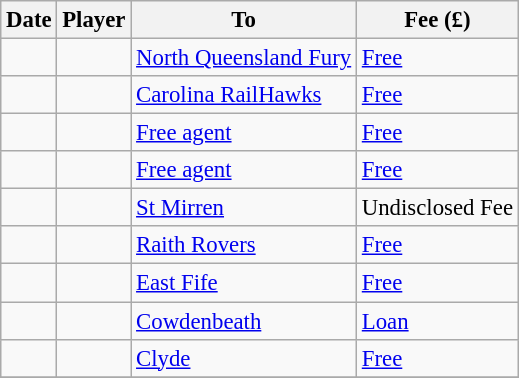<table class="wikitable sortable" style="font-size:95%">
<tr>
<th>Date</th>
<th>Player</th>
<th>To</th>
<th>Fee (£)</th>
</tr>
<tr>
<td></td>
<td> </td>
<td><a href='#'>North Queensland Fury</a></td>
<td><a href='#'>Free</a></td>
</tr>
<tr>
<td></td>
<td> </td>
<td><a href='#'>Carolina RailHawks</a></td>
<td><a href='#'>Free</a></td>
</tr>
<tr>
<td></td>
<td> </td>
<td><a href='#'>Free agent</a></td>
<td><a href='#'>Free</a></td>
</tr>
<tr>
<td></td>
<td> </td>
<td><a href='#'>Free agent</a></td>
<td><a href='#'>Free</a></td>
</tr>
<tr>
<td></td>
<td> </td>
<td><a href='#'>St Mirren</a></td>
<td>Undisclosed Fee</td>
</tr>
<tr>
<td></td>
<td> </td>
<td><a href='#'>Raith Rovers</a></td>
<td><a href='#'>Free</a></td>
</tr>
<tr>
<td></td>
<td> </td>
<td><a href='#'>East Fife</a></td>
<td><a href='#'>Free</a></td>
</tr>
<tr>
<td></td>
<td> </td>
<td><a href='#'>Cowdenbeath</a></td>
<td><a href='#'>Loan</a></td>
</tr>
<tr>
<td></td>
<td> </td>
<td><a href='#'>Clyde</a></td>
<td><a href='#'>Free</a></td>
</tr>
<tr>
</tr>
</table>
